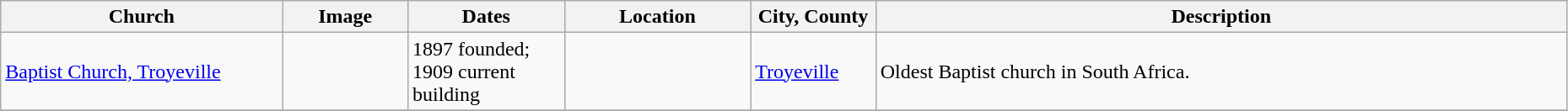<table class="wikitable sortable" style="width:98%">
<tr>
<th width = 18%><strong>Church</strong></th>
<th width = 8% class="unsortable"><strong>Image</strong></th>
<th width = 10%><strong>Dates</strong></th>
<th><strong>Location</strong></th>
<th width = 8%><strong>City, County</strong></th>
<th class="unsortable"><strong>Description</strong></th>
</tr>
<tr ->
<td><a href='#'>Baptist Church, Troyeville</a></td>
<td></td>
<td>1897 founded; 1909 current building</td>
<td></td>
<td><a href='#'>Troyeville</a></td>
<td>Oldest Baptist church in South Africa.</td>
</tr>
<tr>
</tr>
</table>
